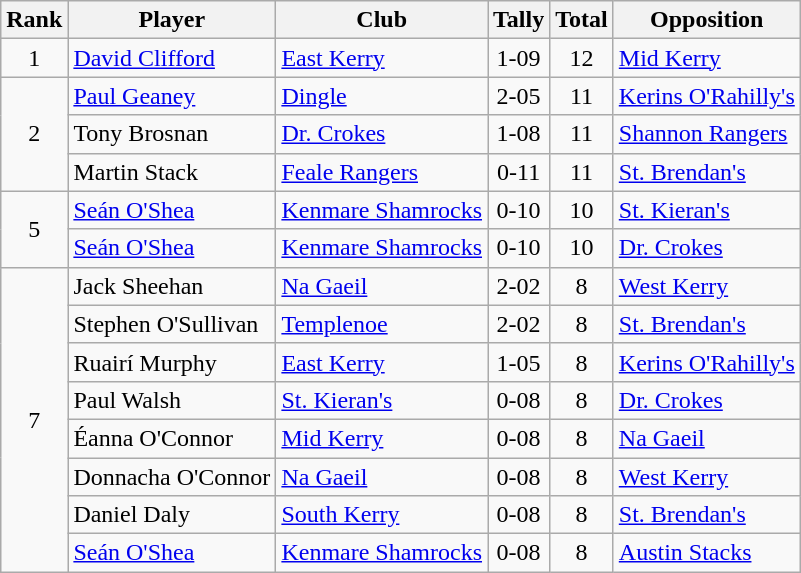<table class="wikitable">
<tr>
<th>Rank</th>
<th>Player</th>
<th>Club</th>
<th>Tally</th>
<th>Total</th>
<th>Opposition</th>
</tr>
<tr>
<td rowspan="1" style="text-align:center;">1</td>
<td><a href='#'>David Clifford</a></td>
<td><a href='#'>East Kerry</a></td>
<td align=center>1-09</td>
<td align=center>12</td>
<td><a href='#'>Mid Kerry</a></td>
</tr>
<tr>
<td rowspan="3" style="text-align:center;">2</td>
<td><a href='#'>Paul Geaney</a></td>
<td><a href='#'>Dingle</a></td>
<td align=center>2-05</td>
<td align=center>11</td>
<td><a href='#'>Kerins O'Rahilly's</a></td>
</tr>
<tr>
<td>Tony Brosnan</td>
<td><a href='#'>Dr. Crokes</a></td>
<td align=center>1-08</td>
<td align=center>11</td>
<td><a href='#'>Shannon Rangers</a></td>
</tr>
<tr>
<td>Martin Stack</td>
<td><a href='#'>Feale Rangers</a></td>
<td align=center>0-11</td>
<td align=center>11</td>
<td><a href='#'>St. Brendan's</a></td>
</tr>
<tr>
<td rowspan="2" style="text-align:center;">5</td>
<td><a href='#'>Seán O'Shea</a></td>
<td><a href='#'>Kenmare Shamrocks</a></td>
<td align=center>0-10</td>
<td align=center>10</td>
<td><a href='#'>St. Kieran's</a></td>
</tr>
<tr>
<td><a href='#'>Seán O'Shea</a></td>
<td><a href='#'>Kenmare Shamrocks</a></td>
<td align=center>0-10</td>
<td align=center>10</td>
<td><a href='#'>Dr. Crokes</a></td>
</tr>
<tr>
<td rowspan="8" style="text-align:center;">7</td>
<td>Jack Sheehan</td>
<td><a href='#'>Na Gaeil</a></td>
<td align=center>2-02</td>
<td align=center>8</td>
<td><a href='#'>West Kerry</a></td>
</tr>
<tr>
<td>Stephen O'Sullivan</td>
<td><a href='#'>Templenoe</a></td>
<td align=center>2-02</td>
<td align=center>8</td>
<td><a href='#'>St. Brendan's</a></td>
</tr>
<tr>
<td>Ruairí Murphy</td>
<td><a href='#'>East Kerry</a></td>
<td align=center>1-05</td>
<td align=center>8</td>
<td><a href='#'>Kerins O'Rahilly's</a></td>
</tr>
<tr>
<td>Paul Walsh</td>
<td><a href='#'>St. Kieran's</a></td>
<td align=center>0-08</td>
<td align=center>8</td>
<td><a href='#'>Dr. Crokes</a></td>
</tr>
<tr>
<td>Éanna O'Connor</td>
<td><a href='#'>Mid Kerry</a></td>
<td align=center>0-08</td>
<td align=center>8</td>
<td><a href='#'>Na Gaeil</a></td>
</tr>
<tr>
<td>Donnacha O'Connor</td>
<td><a href='#'>Na Gaeil</a></td>
<td align=center>0-08</td>
<td align=center>8</td>
<td><a href='#'>West Kerry</a></td>
</tr>
<tr>
<td>Daniel Daly</td>
<td><a href='#'>South Kerry</a></td>
<td align=center>0-08</td>
<td align=center>8</td>
<td><a href='#'>St. Brendan's</a></td>
</tr>
<tr>
<td><a href='#'>Seán O'Shea</a></td>
<td><a href='#'>Kenmare Shamrocks</a></td>
<td align=center>0-08</td>
<td align=center>8</td>
<td><a href='#'>Austin Stacks</a></td>
</tr>
</table>
